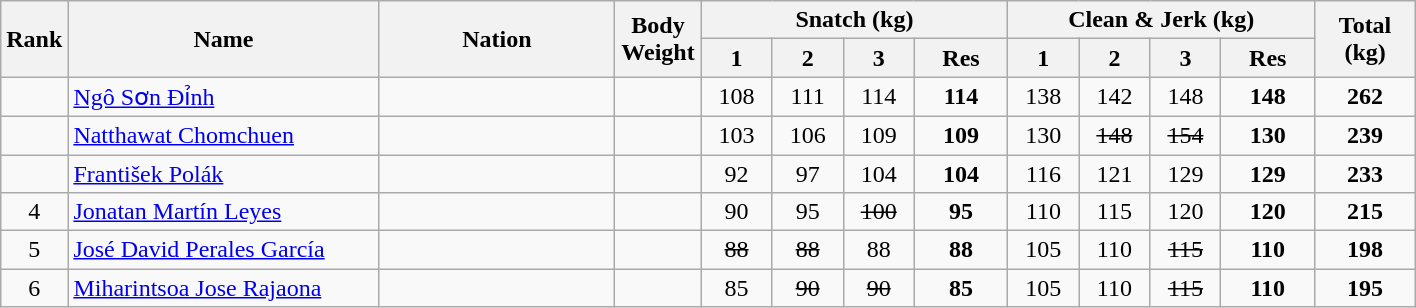<table class = "wikitable" style="text-align:center;">
<tr>
<th rowspan=2>Rank</th>
<th rowspan=2 width=200>Name</th>
<th rowspan=2 width=150>Nation</th>
<th rowspan=2 width=50>Body Weight</th>
<th colspan=4>Snatch (kg)</th>
<th colspan=4>Clean & Jerk (kg)</th>
<th rowspan=2 width=60>Total (kg)</th>
</tr>
<tr>
<th width=40>1</th>
<th width=40>2</th>
<th width=40>3</th>
<th width=55>Res</th>
<th width=40>1</th>
<th width=40>2</th>
<th width=40>3</th>
<th width=55>Res</th>
</tr>
<tr>
<td></td>
<td align=left><a href='#'>Ngô Sơn Đỉnh</a></td>
<td align=left></td>
<td></td>
<td>108</td>
<td>111</td>
<td>114</td>
<td><strong>114</strong></td>
<td>138</td>
<td>142</td>
<td>148</td>
<td><strong>148</strong></td>
<td><strong>262</strong></td>
</tr>
<tr>
<td></td>
<td align=left><a href='#'>Natthawat Chomchuen</a></td>
<td align=left></td>
<td></td>
<td>103</td>
<td>106</td>
<td>109</td>
<td><strong>109</strong></td>
<td>130</td>
<td><s>148</s></td>
<td><s>154</s></td>
<td><strong>130</strong></td>
<td><strong>239</strong></td>
</tr>
<tr>
<td></td>
<td align=left><a href='#'>František Polák</a></td>
<td align=left></td>
<td></td>
<td>92</td>
<td>97</td>
<td>104</td>
<td><strong>104</strong></td>
<td>116</td>
<td>121</td>
<td>129</td>
<td><strong>129</strong></td>
<td><strong>233</strong></td>
</tr>
<tr>
<td>4</td>
<td align=left><a href='#'>Jonatan Martín Leyes</a></td>
<td align=left></td>
<td></td>
<td>90</td>
<td>95</td>
<td><s>100</s></td>
<td><strong>95</strong></td>
<td>110</td>
<td>115</td>
<td>120</td>
<td><strong>120</strong></td>
<td><strong>215</strong></td>
</tr>
<tr>
<td>5</td>
<td align=left><a href='#'>José David Perales García</a></td>
<td align=left></td>
<td></td>
<td><s>88</s></td>
<td><s>88</s></td>
<td>88</td>
<td><strong>88</strong></td>
<td>105</td>
<td>110</td>
<td><s>115</s></td>
<td><strong>110</strong></td>
<td><strong>198</strong></td>
</tr>
<tr>
<td>6</td>
<td align=left><a href='#'>Miharintsoa Jose Rajaona</a></td>
<td align=left></td>
<td></td>
<td>85</td>
<td><s>90</s></td>
<td><s>90</s></td>
<td><strong>85</strong></td>
<td>105</td>
<td>110</td>
<td><s>115</s></td>
<td><strong>110</strong></td>
<td><strong>195</strong></td>
</tr>
</table>
